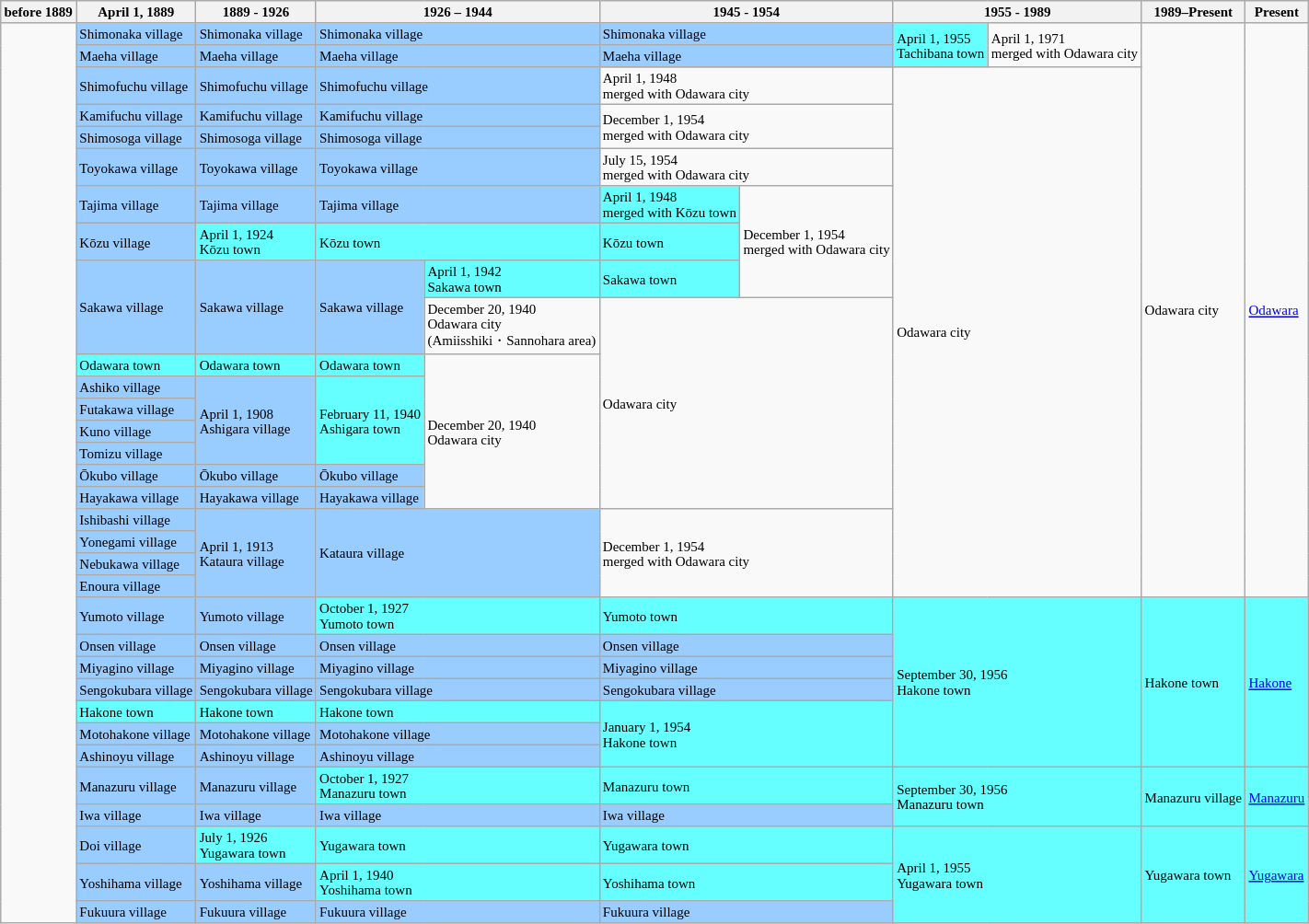<table class="wikitable" style="font-size:x-small">
<tr>
<th>before 1889</th>
<th>April 1, 1889</th>
<th>1889 - 1926</th>
<th colspan="2">1926 – 1944</th>
<th colspan="2">1945 - 1954</th>
<th colspan="2">1955 - 1989</th>
<th>1989–Present</th>
<th>Present</th>
</tr>
<tr>
<td rowspan="33"> </td>
<td style="background-color:#9cf;">Shimonaka village</td>
<td style="background-color:#9cf;">Shimonaka village</td>
<td colspan="2" style="background-color:#9cf;">Shimonaka village</td>
<td colspan="2" style="background-color:#9cf;">Shimonaka village</td>
<td rowspan="2" style="background-color:#6ff;">April 1, 1955<br>Tachibana town</td>
<td rowspan="2">April 1, 1971<br>merged with Odawara city</td>
<td rowspan="21">Odawara city</td>
<td rowspan="21"><a href='#'>Odawara</a></td>
</tr>
<tr>
<td style="background-color:#9cf;">Maeha village</td>
<td style="background-color:#9cf;">Maeha village</td>
<td colspan="2" style="background-color:#9cf;">Maeha village</td>
<td colspan="2" style="background-color:#9cf;">Maeha village</td>
</tr>
<tr>
<td style="background-color:#9cf;">Shimofuchu village</td>
<td style="background-color:#9cf;">Shimofuchu village</td>
<td colspan="2" style="background-color:#9cf;">Shimofuchu village</td>
<td colspan="2">April 1, 1948<br>merged with Odawara city</td>
<td colspan="2" rowspan="19">Odawara city</td>
</tr>
<tr>
<td style="background-color:#9cf;">Kamifuchu village</td>
<td style="background-color:#9cf;">Kamifuchu village</td>
<td colspan="2" style="background-color:#9cf;">Kamifuchu village</td>
<td colspan="2" rowspan="2">December 1, 1954<br>merged with Odawara city</td>
</tr>
<tr>
<td style="background-color:#9cf;">Shimosoga village</td>
<td style="background-color:#9cf;">Shimosoga village</td>
<td colspan="2" style="background-color:#9cf;">Shimosoga village</td>
</tr>
<tr>
<td style="background-color:#9cf;">Toyokawa village</td>
<td style="background-color:#9cf;">Toyokawa village</td>
<td colspan="2" style="background-color:#9cf;">Toyokawa village</td>
<td colspan="2">July 15, 1954<br>merged with Odawara city</td>
</tr>
<tr>
<td style="background-color:#9cf;">Tajima village</td>
<td style="background-color:#9cf;">Tajima village</td>
<td colspan="2" style="background-color:#9cf;">Tajima village</td>
<td style="background-color:#6ff;">April 1, 1948<br>merged with Kōzu town</td>
<td rowspan="3">December 1, 1954<br>merged with Odawara city</td>
</tr>
<tr>
<td style="background-color:#9cf;">Kōzu village</td>
<td style="background-color:#6ff;">April 1, 1924<br> Kōzu town</td>
<td colspan="2" style="background-color:#6ff;">Kōzu town</td>
<td style="background-color:#6ff;">Kōzu town</td>
</tr>
<tr>
<td rowspan="2" style="background-color:#9cf;">Sakawa village</td>
<td rowspan="2" style="background-color:#9cf;">Sakawa village</td>
<td rowspan="2" style="background-color:#9cf;">Sakawa village</td>
<td style="background-color:#6ff;">April 1, 1942<br>Sakawa town</td>
<td style="background-color:#6ff;">Sakawa town</td>
</tr>
<tr>
<td>December 20, 1940<br>Odawara city<br> (Amiisshiki・Sannohara area)</td>
<td colspan="2" rowspan="8">Odawara city</td>
</tr>
<tr>
<td style="background-color:#6ff;">Odawara town</td>
<td style="background-color:#6ff;">Odawara town</td>
<td style="background-color:#6ff;">Odawara town</td>
<td rowspan="7">December 20, 1940<br>Odawara city</td>
</tr>
<tr>
<td style="background-color:#9cf;">Ashiko village</td>
<td rowspan="4" style="background-color:#9cf;">April 1, 1908<br>Ashigara village</td>
<td rowspan="4" style="background-color:#6ff;">February 11, 1940<br>Ashigara town</td>
</tr>
<tr>
<td style="background-color:#9cf;">Futakawa village</td>
</tr>
<tr>
<td style="background-color:#9cf;">Kuno village</td>
</tr>
<tr>
<td style="background-color:#9cf;">Tomizu village</td>
</tr>
<tr>
<td style="background-color:#9cf;">Ōkubo village</td>
<td style="background-color:#9cf;">Ōkubo village</td>
<td style="background-color:#9cf;">Ōkubo village</td>
</tr>
<tr>
<td style="background-color:#9cf;">Hayakawa village</td>
<td style="background-color:#9cf;">Hayakawa village</td>
<td style="background-color:#9cf;">Hayakawa village</td>
</tr>
<tr>
<td style="background-color:#9cf;">Ishibashi village</td>
<td rowspan="4" style="background-color:#9cf;">April 1, 1913<br>Kataura village</td>
<td colspan="2" rowspan="4" style="background-color:#9cf;">Kataura village</td>
<td colspan="2" rowspan="4">December 1, 1954<br>merged with Odawara city</td>
</tr>
<tr>
<td style="background-color:#9cf;">Yonegami village</td>
</tr>
<tr>
<td style="background-color:#9cf;">Nebukawa village</td>
</tr>
<tr>
<td style="background-color:#9cf;">Enoura village</td>
</tr>
<tr>
<td style="background-color:#9cf;">Yumoto village</td>
<td style="background-color:#9cf;">Yumoto village</td>
<td colspan="2" style="background-color:#6ff;">October 1, 1927<br> Yumoto town</td>
<td colspan="2" style="background-color:#6ff;">Yumoto town</td>
<td colspan="2" rowspan="7" style="background-color:#6ff;">September 30, 1956<br> Hakone town</td>
<td rowspan="7" style="background-color:#6ff;">Hakone town</td>
<td rowspan="7" style="background-color:#6ff;"><a href='#'>Hakone</a></td>
</tr>
<tr>
<td style="background-color:#9cf;">Onsen village</td>
<td style="background-color:#9cf;">Onsen village</td>
<td colspan="2" style="background-color:#9cf;">Onsen village</td>
<td colspan="2" style="background-color:#9cf;">Onsen village</td>
</tr>
<tr>
<td style="background-color:#9cf;">Miyagino village</td>
<td style="background-color:#9cf;">Miyagino village</td>
<td colspan="2" style="background-color:#9cf;">Miyagino village</td>
<td colspan="2" style="background-color:#9cf;">Miyagino village</td>
</tr>
<tr>
<td style="background-color:#9cf;">Sengokubara village</td>
<td style="background-color:#9cf;">Sengokubara village</td>
<td colspan="2" style="background-color:#9cf;">Sengokubara village</td>
<td colspan="2" style="background-color:#9cf;">Sengokubara village</td>
</tr>
<tr>
<td style="background-color:#6ff;">Hakone town</td>
<td style="background-color:#6ff;">Hakone town</td>
<td colspan="2" style="background-color:#6ff;">Hakone town</td>
<td colspan="2" rowspan="3" style="background-color:#6ff;">January 1, 1954<br>Hakone town</td>
</tr>
<tr>
<td style="background-color:#9cf;">Motohakone village</td>
<td style="background-color:#9cf;">Motohakone village</td>
<td colspan="2" style="background-color:#9cf;">Motohakone village</td>
</tr>
<tr>
<td style="background-color:#9cf;">Ashinoyu village</td>
<td style="background-color:#9cf;">Ashinoyu village</td>
<td colspan="2" style="background-color:#9cf;">Ashinoyu village</td>
</tr>
<tr>
<td style="background-color:#9cf;">Manazuru village</td>
<td style="background-color:#9cf;">Manazuru village</td>
<td colspan="2" style="background-color:#6ff;">October 1, 1927<br> Manazuru town</td>
<td colspan="2" style="background-color:#6ff;">Manazuru town</td>
<td colspan="2" rowspan="2" style="background-color:#6ff;">September 30, 1956<br> Manazuru town</td>
<td rowspan="2" style="background-color:#6ff;">Manazuru village</td>
<td rowspan="2" style="background-color:#6ff;"><a href='#'>Manazuru</a></td>
</tr>
<tr>
<td style="background-color:#9cf;">Iwa village</td>
<td style="background-color:#9cf;">Iwa village</td>
<td colspan="2" style="background-color:#9cf;">Iwa village</td>
<td colspan="2" style="background-color:#9cf;">Iwa village</td>
</tr>
<tr>
<td style="background-color:#9cf;">Doi village</td>
<td style="background-color:#6ff;">July 1, 1926<br> Yugawara town</td>
<td colspan="2" style="background-color:#6ff;">Yugawara town</td>
<td colspan="2" style="background-color:#6ff;">Yugawara town</td>
<td colspan="2" rowspan="3" style="background-color:#6ff;">April 1, 1955<br> Yugawara town</td>
<td rowspan="3" style="background-color:#6ff;">Yugawara town</td>
<td rowspan="3" style="background-color:#6ff;"><a href='#'>Yugawara</a></td>
</tr>
<tr>
<td style="background-color:#9cf;">Yoshihama village</td>
<td style="background-color:#9cf;">Yoshihama village</td>
<td colspan="2" style="background-color:#6ff;">April 1, 1940<br> Yoshihama town</td>
<td colspan="2" style="background-color:#6ff;">Yoshihama town</td>
</tr>
<tr>
<td style="background-color:#9cf;">Fukuura village</td>
<td style="background-color:#9cf;">Fukuura village</td>
<td colspan="2" style="background-color:#9cf;">Fukuura village</td>
<td colspan="2" style="background-color:#9cf;">Fukuura village</td>
</tr>
</table>
